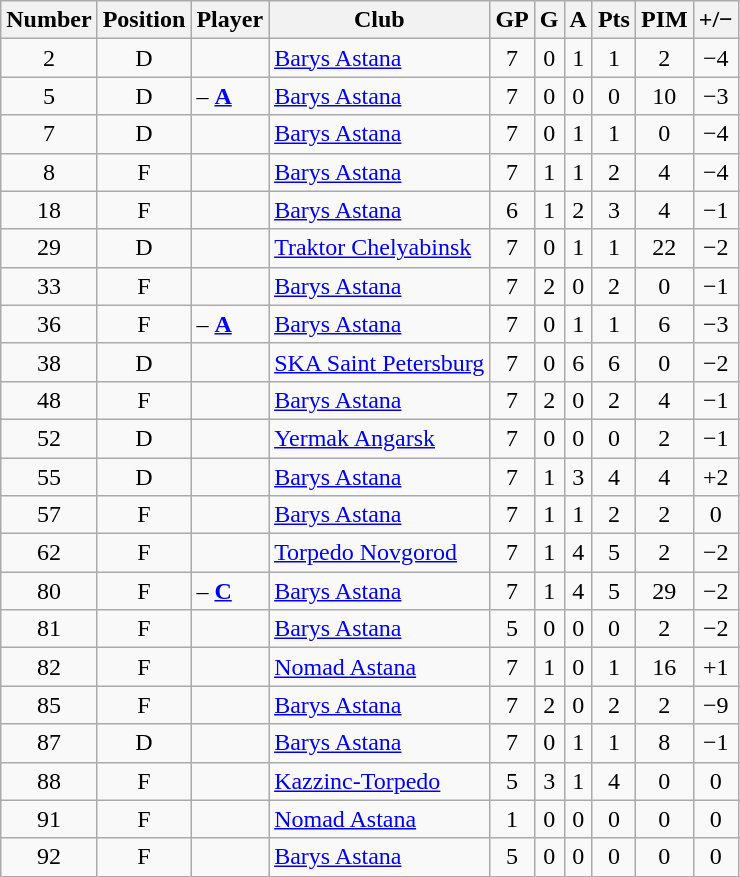<table class="wikitable sortable" style="text-align: center;">
<tr>
<th>Number</th>
<th>Position</th>
<th>Player</th>
<th>Club</th>
<th>GP</th>
<th>G</th>
<th>A</th>
<th>Pts</th>
<th>PIM</th>
<th>+/−</th>
</tr>
<tr>
<td>2</td>
<td>D</td>
<td align=left></td>
<td align=left> <a href='#'>Barys Astana</a></td>
<td>7</td>
<td>0</td>
<td>1</td>
<td>1</td>
<td>2</td>
<td>−4</td>
</tr>
<tr>
<td>5</td>
<td>D</td>
<td align=left> – <strong><a href='#'>A</a></strong></td>
<td align=left> <a href='#'>Barys Astana</a></td>
<td>7</td>
<td>0</td>
<td>0</td>
<td>0</td>
<td>10</td>
<td>−3</td>
</tr>
<tr>
<td>7</td>
<td>D</td>
<td align=left></td>
<td align=left> <a href='#'>Barys Astana</a></td>
<td>7</td>
<td>0</td>
<td>1</td>
<td>1</td>
<td>0</td>
<td>−4</td>
</tr>
<tr>
<td>8</td>
<td>F</td>
<td align=left></td>
<td align=left> <a href='#'>Barys Astana</a></td>
<td>7</td>
<td>1</td>
<td>1</td>
<td>2</td>
<td>4</td>
<td>−4</td>
</tr>
<tr>
<td>18</td>
<td>F</td>
<td align=left></td>
<td align=left> <a href='#'>Barys Astana</a></td>
<td>6</td>
<td>1</td>
<td>2</td>
<td>3</td>
<td>4</td>
<td>−1</td>
</tr>
<tr>
<td>29</td>
<td>D</td>
<td align=left></td>
<td align=left> <a href='#'>Traktor Chelyabinsk</a></td>
<td>7</td>
<td>0</td>
<td>1</td>
<td>1</td>
<td>22</td>
<td>−2</td>
</tr>
<tr>
<td>33</td>
<td>F</td>
<td align=left></td>
<td align=left> <a href='#'>Barys Astana</a></td>
<td>7</td>
<td>2</td>
<td>0</td>
<td>2</td>
<td>0</td>
<td>−1</td>
</tr>
<tr>
<td>36</td>
<td>F</td>
<td align=left> – <strong><a href='#'>A</a></strong></td>
<td align=left> <a href='#'>Barys Astana</a></td>
<td>7</td>
<td>0</td>
<td>1</td>
<td>1</td>
<td>6</td>
<td>−3</td>
</tr>
<tr>
<td>38</td>
<td>D</td>
<td align=left></td>
<td align=left> <a href='#'>SKA Saint Petersburg</a></td>
<td>7</td>
<td>0</td>
<td>6</td>
<td>6</td>
<td>0</td>
<td>−2</td>
</tr>
<tr>
<td>48</td>
<td>F</td>
<td align=left></td>
<td align=left> <a href='#'>Barys Astana</a></td>
<td>7</td>
<td>2</td>
<td>0</td>
<td>2</td>
<td>4</td>
<td>−1</td>
</tr>
<tr>
<td>52</td>
<td>D</td>
<td align=left></td>
<td align=left> <a href='#'>Yermak Angarsk</a></td>
<td>7</td>
<td>0</td>
<td>0</td>
<td>0</td>
<td>2</td>
<td>−1</td>
</tr>
<tr>
<td>55</td>
<td>D</td>
<td align=left></td>
<td align=left> <a href='#'>Barys Astana</a></td>
<td>7</td>
<td>1</td>
<td>3</td>
<td>4</td>
<td>4</td>
<td>+2</td>
</tr>
<tr>
<td>57</td>
<td>F</td>
<td align=left></td>
<td align=left> <a href='#'>Barys Astana</a></td>
<td>7</td>
<td>1</td>
<td>1</td>
<td>2</td>
<td>2</td>
<td>0</td>
</tr>
<tr>
<td>62</td>
<td>F</td>
<td align=left></td>
<td align=left> <a href='#'>Torpedo Novgorod</a></td>
<td>7</td>
<td>1</td>
<td>4</td>
<td>5</td>
<td>2</td>
<td>−2</td>
</tr>
<tr>
<td>80</td>
<td>F</td>
<td align=left> – <strong><a href='#'>C</a></strong></td>
<td align=left> <a href='#'>Barys Astana</a></td>
<td>7</td>
<td>1</td>
<td>4</td>
<td>5</td>
<td>29</td>
<td>−2</td>
</tr>
<tr>
<td>81</td>
<td>F</td>
<td align=left></td>
<td align=left> <a href='#'>Barys Astana</a></td>
<td>5</td>
<td>0</td>
<td>0</td>
<td>0</td>
<td>2</td>
<td>−2</td>
</tr>
<tr>
<td>82</td>
<td>F</td>
<td align=left></td>
<td align=left> <a href='#'>Nomad Astana</a></td>
<td>7</td>
<td>1</td>
<td>0</td>
<td>1</td>
<td>16</td>
<td>+1</td>
</tr>
<tr>
<td>85</td>
<td>F</td>
<td align=left></td>
<td align=left> <a href='#'>Barys Astana</a></td>
<td>7</td>
<td>2</td>
<td>0</td>
<td>2</td>
<td>2</td>
<td>−9</td>
</tr>
<tr>
<td>87</td>
<td>D</td>
<td align=left></td>
<td align=left> <a href='#'>Barys Astana</a></td>
<td>7</td>
<td>0</td>
<td>1</td>
<td>1</td>
<td>8</td>
<td>−1</td>
</tr>
<tr>
<td>88</td>
<td>F</td>
<td align=left></td>
<td align=left> <a href='#'>Kazzinc-Torpedo</a></td>
<td>5</td>
<td>3</td>
<td>1</td>
<td>4</td>
<td>0</td>
<td>0</td>
</tr>
<tr>
<td>91</td>
<td>F</td>
<td align=left></td>
<td align=left> <a href='#'>Nomad Astana</a></td>
<td>1</td>
<td>0</td>
<td>0</td>
<td>0</td>
<td>0</td>
<td>0</td>
</tr>
<tr>
<td>92</td>
<td>F</td>
<td align=left></td>
<td align=left> <a href='#'>Barys Astana</a></td>
<td>5</td>
<td>0</td>
<td>0</td>
<td>0</td>
<td>0</td>
<td>0</td>
</tr>
</table>
